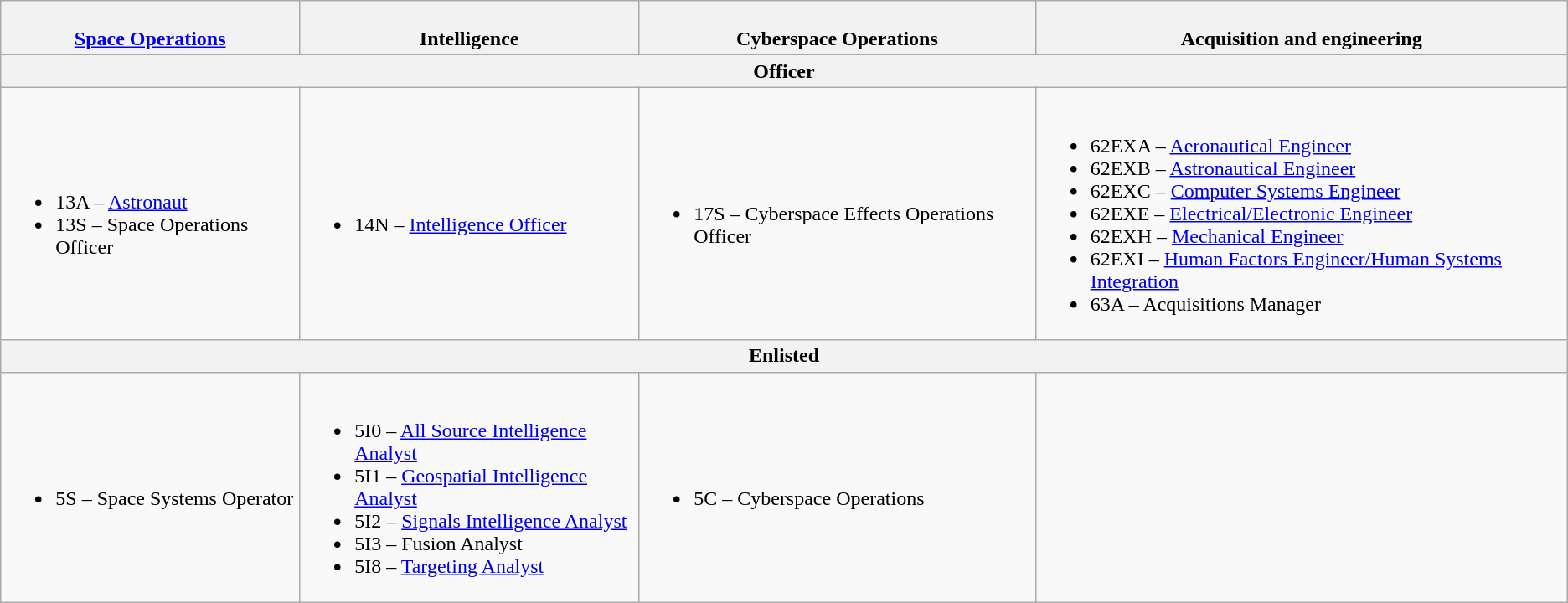<table class="wikitable">
<tr>
<th><br><a href='#'>Space Operations</a></th>
<th><br>Intelligence</th>
<th><br>Cyberspace Operations</th>
<th><br>Acquisition and engineering</th>
</tr>
<tr>
<th colspan="4">Officer</th>
</tr>
<tr>
<td><br><ul><li>13A – <a href='#'>Astronaut</a></li><li>13S – Space Operations Officer</li></ul></td>
<td><br><ul><li>14N – <a href='#'>Intelligence Officer</a></li></ul></td>
<td><br><ul><li>17S – Cyberspace Effects Operations Officer</li></ul></td>
<td><br><ul><li>62EXA – <a href='#'>Aeronautical Engineer</a></li><li>62EXB – <a href='#'>Astronautical Engineer</a></li><li>62EXC – <a href='#'>Computer Systems Engineer</a></li><li>62EXE – <a href='#'>Electrical/Electronic Engineer</a></li><li>62EXH – <a href='#'>Mechanical Engineer</a></li><li>62EXI – <a href='#'>Human Factors Engineer/Human Systems Integration</a></li><li>63A – Acquisitions Manager</li></ul></td>
</tr>
<tr>
<th colspan="4">Enlisted</th>
</tr>
<tr>
<td><br><ul><li>5S – Space Systems Operator</li></ul></td>
<td><br><ul><li>5I0 – <a href='#'>All Source Intelligence Analyst</a></li><li>5I1 – <a href='#'>Geospatial Intelligence Analyst</a></li><li>5I2 – <a href='#'>Signals Intelligence Analyst</a></li><li>5I3 – Fusion Analyst</li><li>5I8 – <a href='#'>Targeting Analyst</a></li></ul></td>
<td><br><ul><li>5C – Cyberspace Operations</li></ul></td>
</tr>
</table>
